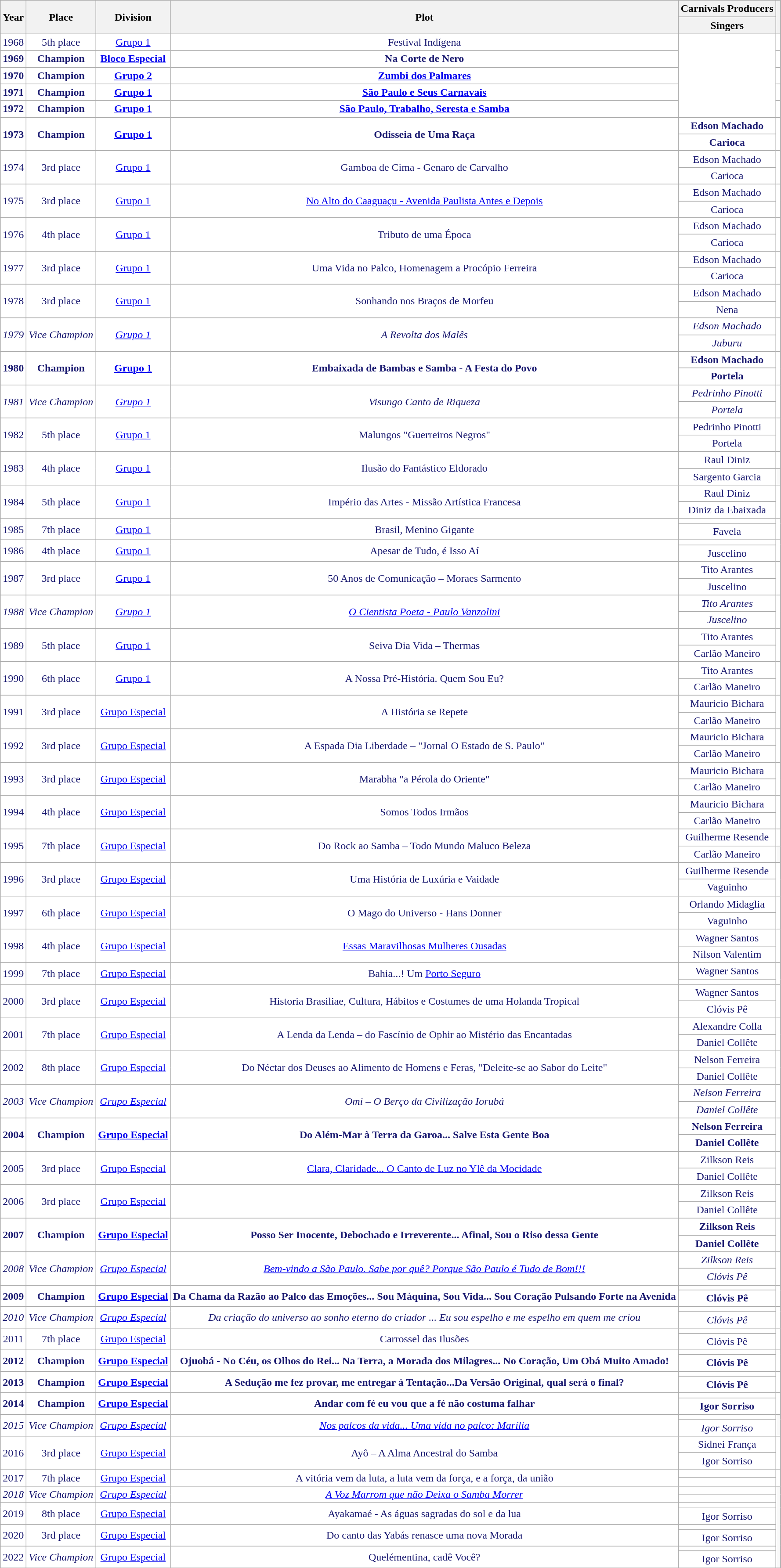<table class="wikitable sortable" style="text-align:center">
<tr align="center">
<th rowspan="2">Year</th>
<th rowspan="2">Place</th>
<th rowspan="2">Division</th>
<th rowspan="2">Plot</th>
<th>Carnivals Producers</th>
<th rowspan="2"></th>
</tr>
<tr align="center">
<th>Singers</th>
</tr>
<tr style="background-color:white; color:midnightblue; text:align=center">
<td>1968</td>
<td>5th place</td>
<td><a href='#'>Grupo 1</a></td>
<td>Festival Indígena</td>
<td rowspan="5"></td>
<td></td>
</tr>
<tr style="background-color:white; color:midnightblue; text:align=center">
<td><strong>1969</strong></td>
<td><strong>Champion</strong></td>
<td><strong><a href='#'>Bloco Especial</a></strong></td>
<td><strong>Na Corte de Nero</strong></td>
<td></td>
</tr>
<tr style="background-color:white; color:midnightblue; text:align=center">
<td><strong>1970</strong></td>
<td><strong>Champion</strong></td>
<td><strong><a href='#'>Grupo 2</a></strong></td>
<td><strong><a href='#'>Zumbi dos Palmares</a></strong></td>
<td></td>
</tr>
<tr style="background-color:white; color:midnightblue; text:align=center">
<td><strong>1971</strong></td>
<td><strong>Champion</strong></td>
<td><strong><a href='#'>Grupo 1</a></strong></td>
<td><strong><a href='#'>São Paulo e Seus Carnavais</a></strong></td>
<td></td>
</tr>
<tr style="background-color:white; color:midnightblue; text:align=center">
<td><strong>1972</strong></td>
<td><strong>Champion</strong></td>
<td><strong><a href='#'>Grupo 1</a></strong></td>
<td><strong><a href='#'>São Paulo, Trabalho, Seresta e Samba</a></strong></td>
<td></td>
</tr>
<tr style="background-color:white; color:midnightblue; text:align=center">
<td rowspan="2"><strong>1973</strong></td>
<td rowspan="2"><strong>Champion</strong></td>
<td rowspan="2"><strong><a href='#'>Grupo 1</a></strong></td>
<td rowspan="2"><strong>Odisseia de Uma Raça</strong></td>
<td><strong>Edson Machado</strong></td>
<td rowspan="2"></td>
</tr>
<tr style="background-color:white; color:midnightblue; text:align=center">
<td><strong>Carioca</strong></td>
</tr>
<tr style="background-color:white; color:midnightblue; text:align=center">
<td rowspan="2">1974</td>
<td rowspan="2">3rd place</td>
<td rowspan="2"><a href='#'>Grupo 1</a></td>
<td rowspan="2">Gamboa de Cima - Genaro de Carvalho</td>
<td>Edson Machado</td>
<td rowspan="2"></td>
</tr>
<tr style="background-color:white; color:midnightblue; text:align=center">
<td>Carioca</td>
</tr>
<tr style="background-color:white; color:midnightblue; text:align=center">
<td rowspan="2">1975</td>
<td rowspan="2">3rd place</td>
<td rowspan="2"><a href='#'>Grupo 1</a></td>
<td rowspan="2"><a href='#'>No Alto do Caaguaçu - Avenida Paulista Antes e Depois</a></td>
<td>Edson Machado</td>
<td rowspan="2"></td>
</tr>
<tr style="background-color:white; color:midnightblue; text:align=center">
<td>Carioca</td>
</tr>
<tr style="background-color:white; color:midnightblue; text:align=center">
<td rowspan="2">1976</td>
<td rowspan="2">4th place</td>
<td rowspan="2"><a href='#'>Grupo 1</a></td>
<td rowspan="2">Tributo de uma Época</td>
<td>Edson Machado</td>
<td rowspan="2"></td>
</tr>
<tr style="background-color:white; color:midnightblue; text:align=center">
<td>Carioca</td>
</tr>
<tr style="background-color:white; color:midnightblue; text:align=center">
<td rowspan="2">1977</td>
<td rowspan="2">3rd place</td>
<td rowspan="2"><a href='#'>Grupo 1</a></td>
<td rowspan="2">Uma Vida no Palco, Homenagem a Procópio Ferreira</td>
<td>Edson Machado</td>
<td rowspan="2"></td>
</tr>
<tr style="background-color:white; color:midnightblue; text:align=center">
<td>Carioca</td>
</tr>
<tr style="background-color:white; color:midnightblue; text:align=center">
<td rowspan="2">1978</td>
<td rowspan="2">3rd place</td>
<td rowspan="2"><a href='#'>Grupo 1</a></td>
<td rowspan="2">Sonhando nos Braços de Morfeu</td>
<td>Edson Machado</td>
<td rowspan="2"></td>
</tr>
<tr style="background-color:white; color:midnightblue; text:align=center">
<td>Nena</td>
</tr>
<tr style="background-color:white; color:midnightblue; text:align=center">
<td rowspan="2"><em>1979</em></td>
<td rowspan="2"><em>Vice Champion</em></td>
<td rowspan="2"><em><a href='#'>Grupo 1</a></em></td>
<td rowspan="2"><em>A Revolta dos Malês</em></td>
<td><em>Edson Machado</em></td>
<td rowspan="2"></td>
</tr>
<tr style="background-color:white; color:midnightblue; text:align=center">
<td><em>Juburu</em></td>
</tr>
<tr style="background-color:white; color:midnightblue; text:align=center">
<td rowspan="2"><strong>1980</strong></td>
<td rowspan="2"><strong>Champion</strong></td>
<td rowspan="2"><strong><a href='#'>Grupo 1</a></strong></td>
<td rowspan="2"><strong>Embaixada de Bambas e Samba - A Festa do Povo</strong></td>
<td><strong>Edson Machado</strong></td>
<td rowspan="2"></td>
</tr>
<tr style="background-color:white; color:midnightblue; text:align=center">
<td><strong>Portela</strong></td>
</tr>
<tr style="background-color:white; color:midnightblue; text:align=center">
<td rowspan="2"><em>1981</em></td>
<td rowspan="2"><em>Vice Champion</em></td>
<td rowspan="2"><em><a href='#'>Grupo 1</a></em></td>
<td rowspan="2"><em>Visungo Canto de Riqueza</em></td>
<td><em>Pedrinho Pinotti</em></td>
<td rowspan="2"></td>
</tr>
<tr style="background-color:white; color:midnightblue; text:align=center">
<td><em>Portela</em></td>
</tr>
<tr style="background-color:white; color:midnightblue; text:align=center">
<td rowspan="2">1982</td>
<td rowspan="2">5th place</td>
<td rowspan="2"><a href='#'>Grupo 1</a></td>
<td rowspan="2">Malungos "Guerreiros Negros"</td>
<td>Pedrinho Pinotti</td>
<td rowspan="2"></td>
</tr>
<tr style="background-color:white; color:midnightblue; text:align=center">
<td>Portela</td>
</tr>
<tr style="background-color:white; color:midnightblue; text:align=center">
<td rowspan="2">1983</td>
<td rowspan="2">4th place</td>
<td rowspan="2"><a href='#'>Grupo 1</a></td>
<td rowspan="2">Ilusão do Fantástico Eldorado</td>
<td>Raul Diniz</td>
<td></td>
</tr>
<tr style="background-color:white; color:midnightblue; text:align=center">
<td>Sargento Garcia</td>
</tr>
<tr style="background-color:white; color:midnightblue; text:align=center">
<td rowspan="2">1984</td>
<td rowspan="2">5th place</td>
<td rowspan="2"><a href='#'>Grupo 1</a></td>
<td rowspan="2">Império das Artes - Missão Artística Francesa</td>
<td>Raul Diniz</td>
<td rowspan="2"></td>
</tr>
<tr style="background-color:white; color:midnightblue; text:align=center">
<td>Diniz da Ebaixada</td>
</tr>
<tr style="background-color:white; color:midnightblue; text:align=center">
<td rowspan="2">1985</td>
<td rowspan="2">7th place</td>
<td rowspan="2"><a href='#'>Grupo 1</a></td>
<td rowspan="2">Brasil, Menino Gigante</td>
<td></td>
<td rowspan="2"></td>
</tr>
<tr style="background-color:white; color:midnightblue; text:align=center">
<td>Favela</td>
</tr>
<tr style="background-color:white; color:midnightblue; text:align=center">
<td rowspan="2">1986</td>
<td rowspan="2">4th place</td>
<td rowspan="2"><a href='#'>Grupo 1</a></td>
<td rowspan="2">Apesar de Tudo, é Isso Aí</td>
<td></td>
<td rowspan="2"></td>
</tr>
<tr style="background-color:white; color:midnightblue; text:align=center">
<td>Juscelino</td>
</tr>
<tr style="background-color:white; color:midnightblue; text:align=center">
<td rowspan="2">1987</td>
<td rowspan="2">3rd place</td>
<td rowspan="2"><a href='#'>Grupo 1</a></td>
<td rowspan="2">50 Anos de Comunicação – Moraes Sarmento</td>
<td>Tito Arantes</td>
<td rowspan="2"></td>
</tr>
<tr style="background-color:white; color:midnightblue; text:align=center">
<td>Juscelino</td>
</tr>
<tr style="background-color:white; color:midnightblue; text:align=center">
<td rowspan="2"><em>1988</em></td>
<td rowspan="2"><em>Vice Champion</em></td>
<td rowspan="2"><em><a href='#'>Grupo 1</a></em></td>
<td rowspan="2"><em><a href='#'>O Cientista Poeta - Paulo Vanzolini</a></em></td>
<td><em>Tito Arantes</em></td>
<td rowspan="2"></td>
</tr>
<tr style="background-color:white; color:midnightblue; text:align=center">
<td><em>Juscelino</em></td>
</tr>
<tr style="background-color:white; color:midnightblue; text:align=center">
<td rowspan="2">1989</td>
<td rowspan="2">5th place</td>
<td rowspan="2"><a href='#'>Grupo 1</a></td>
<td rowspan="2">Seiva Dia Vida – Thermas</td>
<td>Tito Arantes</td>
<td rowspan="2"></td>
</tr>
<tr style="background-color:white; color:midnightblue; text:align=center">
<td>Carlão Maneiro</td>
</tr>
<tr style="background-color:white; color:midnightblue; text:align=center">
<td rowspan="2">1990</td>
<td rowspan="2">6th place</td>
<td rowspan="2"><a href='#'>Grupo 1</a></td>
<td rowspan="2">A Nossa Pré-História. Quem Sou Eu?</td>
<td>Tito Arantes</td>
<td rowspan="2"></td>
</tr>
<tr style="background-color:white; color:midnightblue; text:align=center">
<td>Carlão Maneiro</td>
</tr>
<tr style="background-color:white; color:midnightblue; text:align=center">
<td rowspan="2">1991</td>
<td rowspan="2">3rd place</td>
<td rowspan="2"><a href='#'>Grupo Especial</a></td>
<td rowspan="2">A História se Repete</td>
<td>Mauricio Bichara</td>
<td rowspan="2"></td>
</tr>
<tr style="background-color:white; color:midnightblue; text:align=center">
<td>Carlão Maneiro</td>
</tr>
<tr style="background-color:white; color:midnightblue; text:align=center">
<td rowspan="2">1992</td>
<td rowspan="2">3rd place</td>
<td rowspan="2"><a href='#'>Grupo Especial</a></td>
<td rowspan="2">A Espada Dia Liberdade – "Jornal O Estado de S. Paulo"</td>
<td>Mauricio Bichara</td>
<td rowspan="2"></td>
</tr>
<tr style="background-color:white; color:midnightblue; text:align=center">
<td>Carlão Maneiro</td>
</tr>
<tr style="background-color:white; color:midnightblue; text:align=center">
<td rowspan="2">1993</td>
<td rowspan="2">3rd place</td>
<td rowspan="2"><a href='#'>Grupo Especial</a></td>
<td rowspan="2">Marabha "a Pérola do Oriente"</td>
<td>Mauricio Bichara</td>
<td rowspan="2"></td>
</tr>
<tr style="background-color:white; color:midnightblue; text:align=center">
<td>Carlão Maneiro</td>
</tr>
<tr style="background-color:white; color:midnightblue; text:align=center">
<td rowspan="2">1994</td>
<td rowspan="2">4th place</td>
<td rowspan="2"><a href='#'>Grupo Especial</a></td>
<td rowspan="2">Somos Todos Irmãos</td>
<td>Mauricio Bichara</td>
<td rowspan="2"></td>
</tr>
<tr style="background-color:white; color:midnightblue; text:align=center">
<td>Carlão Maneiro</td>
</tr>
<tr style="background-color:white; color:midnightblue; text:align=center">
<td rowspan="2">1995</td>
<td rowspan="2">7th place</td>
<td rowspan="2"><a href='#'>Grupo Especial</a></td>
<td rowspan="2">Do Rock ao Samba – Todo Mundo Maluco Beleza</td>
<td>Guilherme Resende</td>
<td></td>
</tr>
<tr style="background-color:white; color:midnightblue; text:align=center">
<td>Carlão Maneiro</td>
</tr>
<tr style="background-color:white; color:midnightblue; text:align=center">
<td rowspan="2">1996</td>
<td rowspan="2">3rd place</td>
<td rowspan="2"><a href='#'>Grupo Especial</a></td>
<td rowspan="2">Uma História de Luxúria e Vaidade</td>
<td>Guilherme Resende</td>
<td rowspan="2"></td>
</tr>
<tr style="background-color:white; color:midnightblue; text:align=center">
<td>Vaguinho</td>
</tr>
<tr style="background-color:white; color:midnightblue; text:align=center">
<td rowspan="2">1997</td>
<td rowspan="2">6th place</td>
<td rowspan="2"><a href='#'>Grupo Especial</a></td>
<td rowspan="2">O Mago do Universo - Hans Donner</td>
<td>Orlando Midaglia</td>
<td rowspan="2"></td>
</tr>
<tr style="background-color:white; color:midnightblue; text:align=center">
<td>Vaguinho</td>
</tr>
<tr style="background-color:white; color:midnightblue; text:align=center">
<td rowspan="2">1998</td>
<td rowspan="2">4th place</td>
<td rowspan="2"><a href='#'>Grupo Especial</a></td>
<td rowspan="2"><a href='#'>Essas Maravilhosas Mulheres Ousadas</a></td>
<td>Wagner Santos</td>
<td rowspan="2"></td>
</tr>
<tr style="background-color:white; color:midnightblue; text:align=center">
<td>Nilson Valentim</td>
</tr>
<tr style="background-color:white; color:midnightblue; text:align=center">
<td rowspan="2">1999</td>
<td rowspan="2">7th place</td>
<td rowspan="2"><a href='#'>Grupo Especial</a></td>
<td rowspan="2">Bahia...! Um <a href='#'>Porto Seguro</a></td>
<td>Wagner Santos</td>
<td rowspan="2"></td>
</tr>
<tr style="background-color:white; color:midnightblue; text:align=center">
<td></td>
</tr>
<tr style="background-color:white; color:midnightblue; text:align=center">
<td rowspan="2">2000</td>
<td rowspan="2">3rd place</td>
<td rowspan="2"><a href='#'>Grupo Especial</a></td>
<td rowspan="2">Historia Brasiliae, Cultura, Hábitos e Costumes de uma Holanda Tropical</td>
<td>Wagner Santos</td>
<td rowspan="2"></td>
</tr>
<tr style="background-color:white; color:midnightblue; text:align=center">
<td>Clóvis Pê</td>
</tr>
<tr style="background-color:white; color:midnightblue; text:align=center">
<td rowspan="2">2001</td>
<td rowspan="2">7th place</td>
<td rowspan="2"><a href='#'>Grupo Especial</a></td>
<td rowspan="2">A Lenda da Lenda – do Fascínio de Ophir ao Mistério das Encantadas</td>
<td>Alexandre Colla</td>
<td rowspan="2"></td>
</tr>
<tr style="background-color:white; color:midnightblue; text:align=center">
<td>Daniel Collête</td>
</tr>
<tr style="background-color:white; color:midnightblue; text:align=center">
<td rowspan="2">2002</td>
<td rowspan="2">8th place</td>
<td rowspan="2"><a href='#'>Grupo Especial</a></td>
<td rowspan="2">Do Néctar dos Deuses ao Alimento de Homens e Feras, "Deleite-se ao Sabor do Leite"</td>
<td>Nelson Ferreira</td>
<td rowspan="2"></td>
</tr>
<tr style="background-color:white; color:midnightblue; text:align=center">
<td>Daniel Collête</td>
</tr>
<tr style="background-color:white; color:midnightblue; text:align=center">
<td rowspan="2"><em>2003</em></td>
<td rowspan="2"><em>Vice Champion</em></td>
<td rowspan="2"><em><a href='#'>Grupo Especial</a></em></td>
<td rowspan="2"><em>Omi – O Berço da Civilização Iorubá</em></td>
<td><em>Nelson Ferreira</em></td>
<td rowspan="2"></td>
</tr>
<tr style="background-color:white; color:midnightblue; text:align=center">
<td><em>Daniel Collête</em></td>
</tr>
<tr style="background-color:white; color:midnightblue; text:align=center">
<td rowspan="2"><strong>2004</strong></td>
<td rowspan="2"><strong>Champion</strong></td>
<td rowspan="2"><strong><a href='#'>Grupo Especial</a></strong></td>
<td rowspan="2"><strong>Do Além-Mar à Terra da Garoa... Salve Esta Gente Boa</strong></td>
<td><strong>Nelson Ferreira</strong></td>
<td rowspan="2"></td>
</tr>
<tr style="background-color:white; color:midnightblue; text:align=center">
<td><strong>Daniel Collête</strong></td>
</tr>
<tr style="background-color:white; color:midnightblue; text:align=center">
<td rowspan="2">2005</td>
<td rowspan="2">3rd place</td>
<td rowspan="2"><a href='#'>Grupo Especial</a></td>
<td rowspan="2"><a href='#'>Clara, Claridade... O Canto de Luz no Ylê da Mocidade</a></td>
<td>Zilkson Reis</td>
<td rowspan="2"></td>
</tr>
<tr style="background-color:white; color:midnightblue; text:align=center">
<td>Daniel Collête</td>
</tr>
<tr style="background-color:white; color:midnightblue; text:align=center">
<td rowspan="2">2006</td>
<td rowspan="2">3rd place</td>
<td rowspan="2"><a href='#'>Grupo Especial</a></td>
<td rowspan="2"><a href='#'></a></td>
<td>Zilkson Reis</td>
<td rowspan="2"></td>
</tr>
<tr style="background-color:white; color:midnightblue; text:align=center">
<td>Daniel Collête</td>
</tr>
<tr style="background-color:white; color:midnightblue; text:align=center">
<td rowspan="2"><strong>2007</strong></td>
<td rowspan="2"><strong>Champion</strong></td>
<td rowspan="2"><strong><a href='#'>Grupo Especial</a></strong></td>
<td rowspan="2"><strong>Posso Ser Inocente, Debochado e Irreverente... Afinal, Sou o Riso dessa Gente</strong></td>
<td><strong>Zilkson Reis</strong></td>
<td rowspan="2"></td>
</tr>
<tr style="background-color:white; color:midnightblue; text:align=center">
<td><strong>Daniel Collête</strong></td>
</tr>
<tr style="background-color:white; color:midnightblue; text:align=center">
<td rowspan="2"><em>2008</em></td>
<td rowspan="2"><em>Vice Champion</em></td>
<td rowspan="2"><em><a href='#'>Grupo Especial</a></em></td>
<td rowspan="2"><em><a href='#'>Bem-vindo a São Paulo. Sabe por quê? Porque São Paulo é Tudo de Bom!!!</a></em></td>
<td><em>Zilkson Reis</em></td>
<td rowspan="2"></td>
</tr>
<tr style="background-color:white; color:midnightblue; text:align=center">
<td><em>Clóvis Pê</em></td>
</tr>
<tr style="background-color:white; color:midnightblue; text:align=center">
<td rowspan="2"><strong>2009</strong></td>
<td rowspan="2"><strong>Champion</strong></td>
<td rowspan="2"><strong><a href='#'>Grupo Especial</a></strong></td>
<td rowspan="2"><strong>Da Chama da Razão ao Palco das Emoções... Sou Máquina, Sou Vida... Sou Coração Pulsando Forte na Avenida</strong></td>
<td><strong></strong></td>
<td rowspan="2"></td>
</tr>
<tr style="background-color:white; color:midnightblue; text:align=center">
<td><strong>Clóvis Pê</strong></td>
</tr>
<tr style="background-color:white; color:midnightblue; text:align=center">
<td rowspan="2"><em>2010</em></td>
<td rowspan="2"><em>Vice Champion</em></td>
<td rowspan="2"><em><a href='#'>Grupo Especial</a></em></td>
<td rowspan="2"><em>Da criação do universo ao sonho eterno do criador ... Eu sou espelho e me espelho em quem me criou</em></td>
<td><em></em></td>
<td rowspan="2"></td>
</tr>
<tr style="background-color:white; color:midnightblue; text:align=center">
<td><em>Clóvis Pê</em></td>
</tr>
<tr style="background-color:white; color:midnightblue; text:align=center">
<td rowspan="2">2011</td>
<td rowspan="2">7th place</td>
<td rowspan="2"><a href='#'>Grupo Especial</a></td>
<td rowspan="2">Carrossel das Ilusões</td>
<td></td>
<td rowspan="2"></td>
</tr>
<tr style="background-color:white; color:midnightblue; text:align=center">
<td>Clóvis Pê</td>
</tr>
<tr style="background-color:white; color:midnightblue; text:align=center">
<td rowspan="2"><strong>2012</strong></td>
<td rowspan="2"><strong>Champion</strong></td>
<td rowspan="2"><strong><a href='#'>Grupo Especial</a></strong></td>
<td rowspan="2"><strong>Ojuobá - No Céu, os Olhos do Rei... Na Terra, a Morada dos Milagres... No Coração, Um Obá Muito Amado!</strong></td>
<td><strong></strong></td>
<td rowspan="2"></td>
</tr>
<tr style="background-color:white; color:midnightblue; text:align=center">
<td><strong>Clóvis Pê</strong></td>
</tr>
<tr style="background-color:white; color:midnightblue; text:align=center">
<td rowspan="2"><strong>2013</strong></td>
<td rowspan="2"><strong>Champion</strong></td>
<td rowspan="2"><strong><a href='#'>Grupo Especial</a></strong></td>
<td rowspan="2"><strong>A Sedução me fez provar, me entregar à Tentação...Da Versão Original, qual será o final?</strong></td>
<td><strong></strong></td>
<td rowspan="2"></td>
</tr>
<tr style="background-color:white; color:midnightblue; text:align=center">
<td><strong>Clóvis Pê</strong></td>
</tr>
<tr style="background-color:white; color:midnightblue; text:align=center">
<td rowspan="2"><strong>2014</strong></td>
<td rowspan="2"><strong>Champion</strong></td>
<td rowspan="2"><strong><a href='#'>Grupo Especial</a></strong></td>
<td rowspan="2"><strong>Andar com fé eu vou que a fé não costuma falhar</strong></td>
<td><strong></strong></td>
<td rowspan="2"></td>
</tr>
<tr style="background-color:white; color:midnightblue; text:align=center">
<td><strong>Igor Sorriso</strong></td>
</tr>
<tr style="background-color:white; color:midnightblue; text:align=center">
<td rowspan="2"><em>2015</em></td>
<td rowspan="2"><em>Vice Champion</em></td>
<td rowspan="2"><em><a href='#'>Grupo Especial</a></em></td>
<td rowspan="2"><em><a href='#'>Nos palcos da vida... Uma vida no palco: Marília</a></em></td>
<td><em></em></td>
</tr>
<tr style="background-color:white; color:midnightblue; text:align=center">
<td><em>Igor Sorriso</em></td>
</tr>
<tr style="background-color:white; color:midnightblue; text:align=center">
<td rowspan="2">2016</td>
<td rowspan="2">3rd place</td>
<td rowspan="2"><a href='#'>Grupo Especial</a></td>
<td rowspan="2">Ayô – A Alma Ancestral do Samba</td>
<td>Sidnei França</td>
<td rowspan="2"></td>
</tr>
<tr style="background-color:white; color:midnightblue; text:align=center">
<td>Igor Sorriso</td>
</tr>
<tr style="background-color:white; color:midnightblue; text:align=center">
<td rowspan="2">2017</td>
<td rowspan="2">7th place</td>
<td rowspan="2"><a href='#'>Grupo Especial</a></td>
<td rowspan="2">A vitória vem da luta, a luta vem da força, e a força, da união</td>
<td></td>
<td rowspan="2"></td>
</tr>
<tr style="background-color:white; color:midnightblue; text:align=center">
<td></td>
</tr>
<tr style="background-color:white; color:midnightblue; text:align=center">
<td rowspan="2"><em>2018</em></td>
<td rowspan="2"><em>Vice Champion</em></td>
<td rowspan="2"><em><a href='#'>Grupo Especial</a></em></td>
<td rowspan="2"><em><a href='#'>A Voz Marrom que não Deixa o Samba Morrer</a></em></td>
<td><em></em></td>
</tr>
<tr style="background-color:white; color:midnightblue; text:align=center">
<td><em></em></td>
</tr>
<tr style="background-color:white; color:midnightblue; text:align=center">
<td rowspan="2">2019</td>
<td rowspan="2">8th place</td>
<td rowspan="2"><a href='#'>Grupo Especial</a></td>
<td rowspan="2">Ayakamaé - As águas sagradas do sol e da lua</td>
<td></td>
</tr>
<tr style="background-color:white; color:midnightblue; text:align=center">
<td>Igor Sorriso</td>
</tr>
<tr style="background-color:white; color:midnightblue; text:align=center">
<td rowspan="2">2020</td>
<td rowspan="2">3rd place</td>
<td rowspan="2"><a href='#'>Grupo Especial</a></td>
<td rowspan="2">Do canto das Yabás renasce uma nova Morada</td>
<td></td>
</tr>
<tr style="background-color:white; color:midnightblue; text:align=center">
<td>Igor Sorriso</td>
</tr>
<tr style="background-color:white; color:midnightblue; text:align=center">
<td rowspan="2">2022</td>
<td rowspan="2"><em>Vice Champion</em></td>
<td rowspan="2"><a href='#'>Grupo Especial</a></td>
<td rowspan="2">Quelémentina, cadê Você?</td>
<td></td>
</tr>
<tr style="background-color:white; color:midnightblue; text:align=center">
<td>Igor Sorriso</td>
</tr>
</table>
